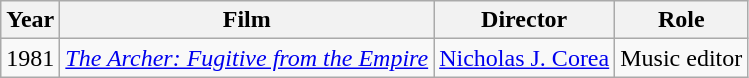<table class="wikitable">
<tr>
<th>Year</th>
<th>Film</th>
<th>Director</th>
<th>Role</th>
</tr>
<tr>
<td>1981</td>
<td><em><a href='#'>The Archer: Fugitive from the Empire</a></em></td>
<td><a href='#'>Nicholas J. Corea</a></td>
<td>Music editor</td>
</tr>
</table>
